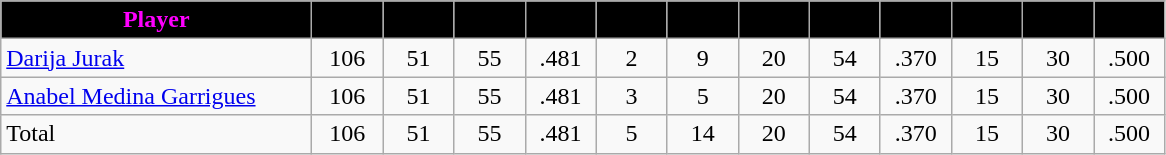<table class="wikitable" style="text-align:center">
<tr>
<th style="background:black; color:magenta" width="200px">Player</th>
<th style="background:black; color:magenta" width="40px"></th>
<th style="background:black; color:magenta" width="40px"></th>
<th style="background:black; color:magenta" width="40px"></th>
<th style="background:black; color:magenta" width="40px"></th>
<th style="background:black; color:magenta" width="40px"></th>
<th style="background:black; color:magenta" width="40px"></th>
<th style="background:black; color:magenta" width="40px"></th>
<th style="background:black; color:magenta" width="40px"></th>
<th style="background:black; color:magenta" width="40px"></th>
<th style="background:black; color:magenta" width="40px"></th>
<th style="background:black; color:magenta" width="40px"></th>
<th style="background:black; color:magenta" width="40px"></th>
</tr>
<tr>
<td style="text-align:left"><a href='#'>Darija Jurak</a></td>
<td>106</td>
<td>51</td>
<td>55</td>
<td>.481</td>
<td>2</td>
<td>9</td>
<td>20</td>
<td>54</td>
<td>.370</td>
<td>15</td>
<td>30</td>
<td>.500</td>
</tr>
<tr>
<td style="text-align:left"><a href='#'>Anabel Medina Garrigues</a></td>
<td>106</td>
<td>51</td>
<td>55</td>
<td>.481</td>
<td>3</td>
<td>5</td>
<td>20</td>
<td>54</td>
<td>.370</td>
<td>15</td>
<td>30</td>
<td>.500</td>
</tr>
<tr>
<td style="text-align:left">Total</td>
<td>106</td>
<td>51</td>
<td>55</td>
<td>.481</td>
<td>5</td>
<td>14</td>
<td>20</td>
<td>54</td>
<td>.370</td>
<td>15</td>
<td>30</td>
<td>.500</td>
</tr>
</table>
